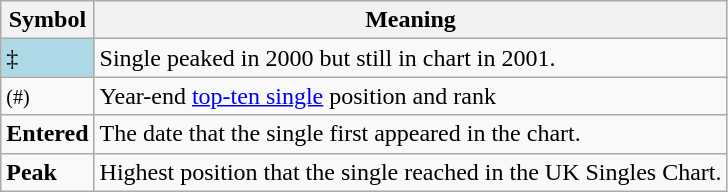<table Class="wikitable">
<tr>
<th>Symbol</th>
<th>Meaning</th>
</tr>
<tr>
<td bgcolor=lightblue>‡</td>
<td>Single peaked in 2000 but still in chart in 2001.</td>
</tr>
<tr>
<td><small>(#)</small></td>
<td>Year-end <a href='#'>top-ten single</a> position and rank</td>
</tr>
<tr>
<td><strong>Entered</strong></td>
<td>The date that the single first appeared in the chart.</td>
</tr>
<tr>
<td><strong>Peak</strong></td>
<td>Highest position that the single reached in the UK Singles Chart.</td>
</tr>
</table>
